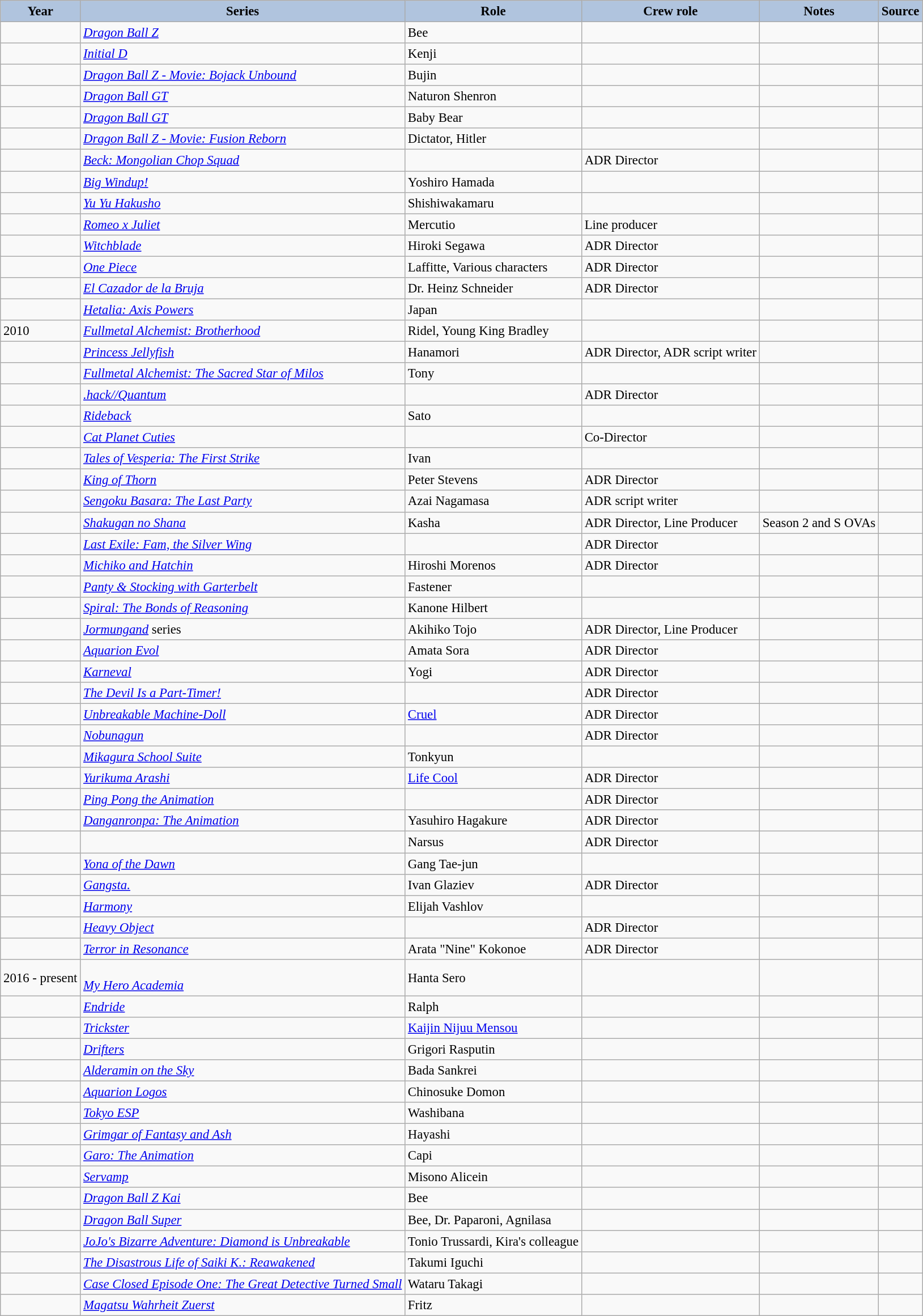<table class="wikitable sortable plainrowheaders" style="width=95%;  font-size: 95%;">
<tr>
<th style="background:#b0c4de;">Year </th>
<th style="background:#b0c4de;">Series</th>
<th style="background:#b0c4de;">Role </th>
<th style="background:#b0c4de;">Crew role</th>
<th style="background:#b0c4de;" class="unsortable">Notes </th>
<th style="background:#b0c4de;" class="unsortable">Source</th>
</tr>
<tr>
<td></td>
<td><em><a href='#'>Dragon Ball Z</a></em></td>
<td>Bee</td>
<td></td>
<td></td>
<td></td>
</tr>
<tr>
<td></td>
<td><em><a href='#'>Initial D</a></em></td>
<td>Kenji</td>
<td></td>
<td></td>
<td></td>
</tr>
<tr>
<td></td>
<td><em><a href='#'>Dragon Ball Z - Movie: Bojack Unbound</a></em></td>
<td>Bujin</td>
<td></td>
<td></td>
<td></td>
</tr>
<tr>
<td></td>
<td><em><a href='#'>Dragon Ball GT</a></em></td>
<td>Naturon Shenron</td>
<td></td>
<td></td>
<td></td>
</tr>
<tr>
<td></td>
<td><em><a href='#'>Dragon Ball GT</a></em></td>
<td>Baby Bear</td>
<td></td>
<td></td>
<td></td>
</tr>
<tr>
<td></td>
<td><em><a href='#'>Dragon Ball Z - Movie: Fusion Reborn</a></em></td>
<td>Dictator, Hitler</td>
<td></td>
<td></td>
<td></td>
</tr>
<tr>
<td></td>
<td><em><a href='#'>Beck: Mongolian Chop Squad</a></em></td>
<td></td>
<td>ADR Director</td>
<td></td>
<td></td>
</tr>
<tr>
<td></td>
<td><em><a href='#'>Big Windup!</a></em></td>
<td>Yoshiro Hamada</td>
<td></td>
<td></td>
<td></td>
</tr>
<tr>
<td></td>
<td><em><a href='#'>Yu Yu Hakusho</a></em></td>
<td>Shishiwakamaru</td>
<td></td>
<td></td>
<td></td>
</tr>
<tr>
<td></td>
<td><em><a href='#'>Romeo x Juliet</a></em></td>
<td>Mercutio</td>
<td>Line producer</td>
<td></td>
<td></td>
</tr>
<tr>
<td></td>
<td><em><a href='#'>Witchblade</a></em></td>
<td>Hiroki Segawa</td>
<td>ADR Director</td>
<td></td>
<td></td>
</tr>
<tr>
<td></td>
<td><em><a href='#'>One Piece</a></em></td>
<td>Laffitte, Various characters </td>
<td>ADR Director</td>
<td></td>
<td></td>
</tr>
<tr>
<td></td>
<td><em><a href='#'>El Cazador de la Bruja</a></em></td>
<td>Dr. Heinz Schneider</td>
<td>ADR Director</td>
<td></td>
<td></td>
</tr>
<tr>
<td></td>
<td><em><a href='#'>Hetalia: Axis Powers</a> </em></td>
<td>Japan</td>
<td></td>
<td></td>
<td></td>
</tr>
<tr>
<td>2010</td>
<td><em><a href='#'>Fullmetal Alchemist: Brotherhood</a></em></td>
<td>Ridel, Young King Bradley</td>
<td></td>
<td></td>
<td></td>
</tr>
<tr>
<td></td>
<td><em><a href='#'>Princess Jellyfish</a></em></td>
<td>Hanamori</td>
<td>ADR Director, ADR script writer</td>
<td></td>
<td></td>
</tr>
<tr>
<td></td>
<td><em><a href='#'>Fullmetal Alchemist: The Sacred Star of Milos</a></em></td>
<td>Tony</td>
<td></td>
<td></td>
<td></td>
</tr>
<tr>
<td></td>
<td><em><a href='#'>.hack//Quantum</a></em></td>
<td></td>
<td>ADR Director</td>
<td></td>
<td></td>
</tr>
<tr>
<td></td>
<td><em><a href='#'>Rideback</a></em></td>
<td>Sato</td>
<td></td>
<td></td>
<td></td>
</tr>
<tr>
<td></td>
<td><em><a href='#'>Cat Planet Cuties</a></em></td>
<td></td>
<td>Co-Director</td>
<td></td>
<td></td>
</tr>
<tr>
<td></td>
<td><em><a href='#'>Tales of Vesperia: The First Strike</a></em></td>
<td>Ivan</td>
<td></td>
<td></td>
<td></td>
</tr>
<tr>
<td></td>
<td><em><a href='#'>King of Thorn</a></em></td>
<td>Peter Stevens</td>
<td>ADR Director</td>
<td></td>
<td></td>
</tr>
<tr>
<td></td>
<td><em><a href='#'>Sengoku Basara: The Last Party</a></em></td>
<td>Azai Nagamasa</td>
<td>ADR script writer</td>
<td></td>
<td></td>
</tr>
<tr>
<td></td>
<td><em><a href='#'>Shakugan no Shana</a></em></td>
<td>Kasha</td>
<td>ADR Director, Line Producer</td>
<td>Season 2 and S OVAs</td>
<td></td>
</tr>
<tr>
<td></td>
<td><em><a href='#'>Last Exile: Fam, the Silver Wing</a></em></td>
<td></td>
<td>ADR Director</td>
<td></td>
<td></td>
</tr>
<tr>
<td></td>
<td><em><a href='#'>Michiko and Hatchin</a></em></td>
<td>Hiroshi Morenos</td>
<td>ADR Director</td>
<td></td>
<td></td>
</tr>
<tr>
<td></td>
<td><em><a href='#'>Panty & Stocking with Garterbelt</a></em></td>
<td>Fastener</td>
<td></td>
<td></td>
<td></td>
</tr>
<tr>
<td></td>
<td><em><a href='#'>Spiral: The Bonds of Reasoning</a></em></td>
<td>Kanone Hilbert</td>
<td></td>
<td></td>
<td></td>
</tr>
<tr>
<td></td>
<td><em><a href='#'>Jormungand</a></em> series</td>
<td>Akihiko Tojo</td>
<td>ADR Director, Line Producer</td>
<td></td>
<td></td>
</tr>
<tr>
<td></td>
<td><em><a href='#'>Aquarion Evol</a></em></td>
<td>Amata Sora</td>
<td>ADR Director</td>
<td></td>
<td></td>
</tr>
<tr>
<td></td>
<td><em><a href='#'>Karneval</a></em></td>
<td>Yogi</td>
<td>ADR Director</td>
<td></td>
<td></td>
</tr>
<tr>
<td></td>
<td><em><a href='#'>The Devil Is a Part-Timer!</a></em></td>
<td></td>
<td>ADR Director</td>
<td></td>
<td></td>
</tr>
<tr>
<td></td>
<td><em><a href='#'>Unbreakable Machine-Doll</a></em></td>
<td><a href='#'>Cruel</a></td>
<td>ADR Director</td>
<td></td>
<td></td>
</tr>
<tr>
<td></td>
<td><em><a href='#'>Nobunagun</a></em></td>
<td></td>
<td>ADR Director</td>
<td></td>
<td></td>
</tr>
<tr>
<td></td>
<td><em><a href='#'>Mikagura School Suite</a></em></td>
<td>Tonkyun</td>
<td></td>
<td></td>
<td></td>
</tr>
<tr>
<td></td>
<td><em><a href='#'>Yurikuma Arashi</a></em></td>
<td><a href='#'>Life Cool</a></td>
<td>ADR Director</td>
<td></td>
<td></td>
</tr>
<tr>
<td></td>
<td><em><a href='#'>Ping Pong the Animation</a></em></td>
<td></td>
<td>ADR Director</td>
<td></td>
<td></td>
</tr>
<tr>
<td></td>
<td><em><a href='#'>Danganronpa: The Animation</a></em></td>
<td>Yasuhiro Hagakure</td>
<td>ADR Director</td>
<td></td>
<td></td>
</tr>
<tr>
<td></td>
<td><em></em></td>
<td>Narsus</td>
<td>ADR Director</td>
<td></td>
<td></td>
</tr>
<tr>
<td></td>
<td><em><a href='#'>Yona of the Dawn</a></em></td>
<td>Gang Tae-jun</td>
<td></td>
<td></td>
<td></td>
</tr>
<tr>
<td></td>
<td><em><a href='#'>Gangsta.</a></em></td>
<td>Ivan Glaziev</td>
<td>ADR Director</td>
<td></td>
<td></td>
</tr>
<tr>
<td></td>
<td><em><a href='#'>Harmony</a></em></td>
<td>Elijah Vashlov</td>
<td></td>
<td></td>
<td></td>
</tr>
<tr>
<td></td>
<td><em><a href='#'>Heavy Object</a></em></td>
<td></td>
<td>ADR Director</td>
<td></td>
<td></td>
</tr>
<tr>
<td></td>
<td><em><a href='#'>Terror in Resonance</a></em></td>
<td>Arata "Nine" Kokonoe</td>
<td>ADR Director</td>
<td></td>
<td></td>
</tr>
<tr>
<td>2016 - present</td>
<td><br><em><a href='#'>My Hero Academia</a></em></td>
<td>Hanta Sero</td>
<td></td>
<td></td>
<td></td>
</tr>
<tr>
<td></td>
<td><em><a href='#'>Endride</a></em></td>
<td>Ralph</td>
<td></td>
<td></td>
<td></td>
</tr>
<tr>
<td></td>
<td><em><a href='#'>Trickster</a></em></td>
<td><a href='#'>Kaijin Nijuu Mensou</a></td>
<td></td>
<td></td>
<td></td>
</tr>
<tr>
<td></td>
<td><em><a href='#'>Drifters</a></em></td>
<td>Grigori Rasputin</td>
<td></td>
<td></td>
<td></td>
</tr>
<tr>
<td></td>
<td><em><a href='#'>Alderamin on the Sky</a></em></td>
<td>Bada Sankrei</td>
<td></td>
<td></td>
<td></td>
</tr>
<tr>
<td></td>
<td><em><a href='#'>Aquarion Logos</a></em></td>
<td>Chinosuke Domon</td>
<td></td>
<td></td>
<td></td>
</tr>
<tr>
<td></td>
<td><em><a href='#'>Tokyo ESP</a></em></td>
<td>Washibana</td>
<td></td>
<td></td>
<td></td>
</tr>
<tr>
<td></td>
<td><em><a href='#'>Grimgar of Fantasy and Ash</a></em></td>
<td>Hayashi</td>
<td></td>
<td></td>
<td></td>
</tr>
<tr>
<td></td>
<td><em><a href='#'>Garo: The Animation</a></em></td>
<td>Capi</td>
<td></td>
<td></td>
<td></td>
</tr>
<tr>
<td></td>
<td><em><a href='#'>Servamp</a></em></td>
<td>Misono Alicein</td>
<td></td>
<td></td>
<td></td>
</tr>
<tr>
<td></td>
<td><em><a href='#'>Dragon Ball Z Kai</a></em></td>
<td>Bee</td>
<td></td>
<td></td>
<td></td>
</tr>
<tr>
<td></td>
<td><em><a href='#'>Dragon Ball Super</a></em></td>
<td>Bee, Dr. Paparoni, Agnilasa</td>
<td></td>
<td></td>
<td></td>
</tr>
<tr>
<td></td>
<td><em><a href='#'>JoJo's Bizarre Adventure: Diamond is Unbreakable</a></em></td>
<td>Tonio Trussardi, Kira's colleague</td>
<td></td>
<td></td>
<td></td>
</tr>
<tr>
<td></td>
<td><em><a href='#'>The Disastrous Life of Saiki K.: Reawakened</a></em></td>
<td>Takumi Iguchi</td>
<td></td>
<td></td>
<td></td>
</tr>
<tr>
<td></td>
<td><em><a href='#'>Case Closed Episode One: The Great Detective Turned Small</a></em></td>
<td>Wataru Takagi</td>
<td></td>
<td></td>
<td></td>
</tr>
<tr>
<td></td>
<td><em><a href='#'>Magatsu Wahrheit Zuerst</a></em></td>
<td>Fritz</td>
<td></td>
<td></td>
<td></td>
</tr>
</table>
